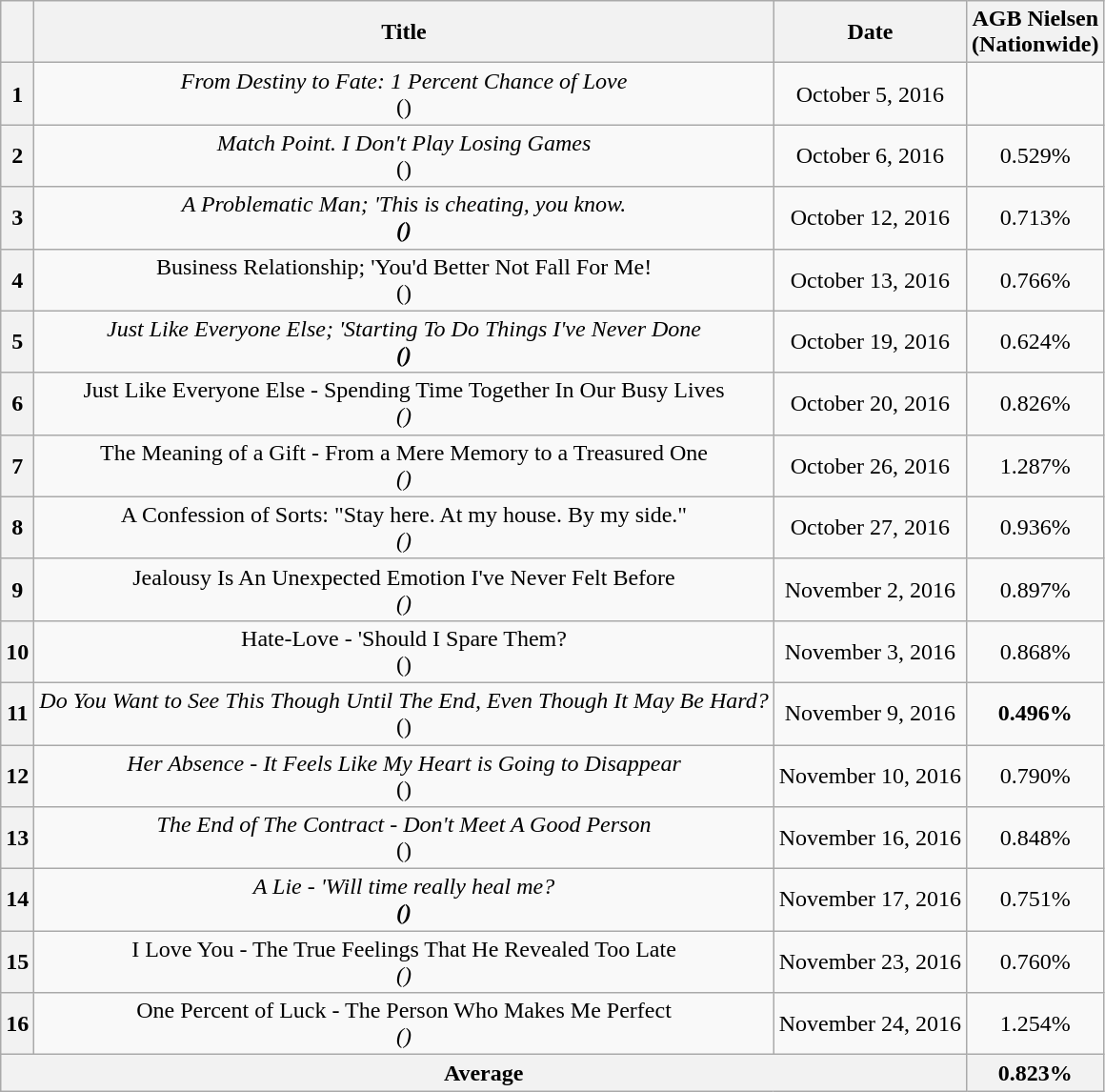<table class="wikitable" style="text-align:center">
<tr>
<th></th>
<th>Title</th>
<th>Date</th>
<th>AGB Nielsen<br>(Nationwide)</th>
</tr>
<tr>
<th>1</th>
<td><em>From Destiny to Fate: 1 Percent Chance of Love</em> <br> ()</td>
<td>October 5, 2016</td>
<td></td>
</tr>
<tr>
<th>2</th>
<td><em>Match Point. I Don't Play Losing Games</em> <br> ()</td>
<td>October 6, 2016</td>
<td>0.529%</td>
</tr>
<tr>
<th>3</th>
<td><em>A Problematic Man; 'This is cheating, you know.<strong> <br> ()</td>
<td>October 12, 2016</td>
<td>0.713%</td>
</tr>
<tr>
<th>4</th>
<td></em>Business Relationship; 'You'd Better Not Fall For Me!</strong> <br> ()</td>
<td>October 13, 2016</td>
<td>0.766%</td>
</tr>
<tr>
<th>5</th>
<td><em>Just Like Everyone Else; 'Starting To Do Things I've Never Done<strong> <br> ()</td>
<td>October 19, 2016</td>
<td>0.624%</td>
</tr>
<tr>
<th>6</th>
<td></em>Just Like Everyone Else - Spending Time Together In Our Busy Lives<em> <br> ()</td>
<td>October 20, 2016</td>
<td>0.826%</td>
</tr>
<tr>
<th>7</th>
<td></em>The Meaning of a Gift - From a Mere Memory to a Treasured One<em> <br> ()</td>
<td>October 26, 2016</td>
<td><span></strong>1.287%<strong></span></td>
</tr>
<tr>
<th>8</th>
<td></em>A Confession of Sorts: "Stay here. At my house. By my side."<em> <br> ()</td>
<td>October 27, 2016</td>
<td>0.936%</td>
</tr>
<tr>
<th>9</th>
<td></em>Jealousy Is An Unexpected Emotion I've Never Felt Before<em> <br> ()</td>
<td>November 2, 2016</td>
<td>0.897%</td>
</tr>
<tr>
<th>10</th>
<td></em>Hate-Love - 'Should I Spare Them?</strong> <br> ()</td>
<td>November 3, 2016</td>
<td>0.868%</td>
</tr>
<tr>
<th>11</th>
<td><em>Do You Want to See This Though Until The End, Even Though It May Be Hard?</em> <br> ()</td>
<td>November 9, 2016</td>
<td><span><strong>0.496%</strong></span></td>
</tr>
<tr>
<th>12</th>
<td><em>Her Absence - It Feels Like My Heart is Going to Disappear</em> <br> ()</td>
<td>November 10, 2016</td>
<td>0.790%</td>
</tr>
<tr>
<th>13</th>
<td><em>The End of The Contract - Don't Meet A Good Person</em> <br> ()</td>
<td>November 16, 2016</td>
<td>0.848%</td>
</tr>
<tr>
<th>14</th>
<td><em>A Lie - 'Will time really heal me?<strong> <br> ()</td>
<td>November 17, 2016</td>
<td>0.751%</td>
</tr>
<tr>
<th>15</th>
<td></em>I Love You - The True Feelings That He Revealed Too Late<em> <br> ()</td>
<td>November 23, 2016</td>
<td>0.760%</td>
</tr>
<tr>
<th>16</th>
<td></em>One Percent of Luck - The Person Who Makes Me Perfect<em> <br> ()</td>
<td>November 24, 2016</td>
<td>1.254%</td>
</tr>
<tr>
<th colspan="3">Average</th>
<th>0.823%</th>
</tr>
</table>
